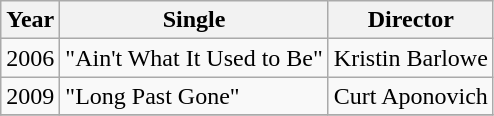<table class="wikitable">
<tr>
<th>Year</th>
<th>Single</th>
<th>Director</th>
</tr>
<tr>
<td>2006</td>
<td>"Ain't What It Used to Be"</td>
<td>Kristin Barlowe</td>
</tr>
<tr>
<td>2009</td>
<td>"Long Past Gone"</td>
<td>Curt Aponovich</td>
</tr>
<tr>
</tr>
</table>
